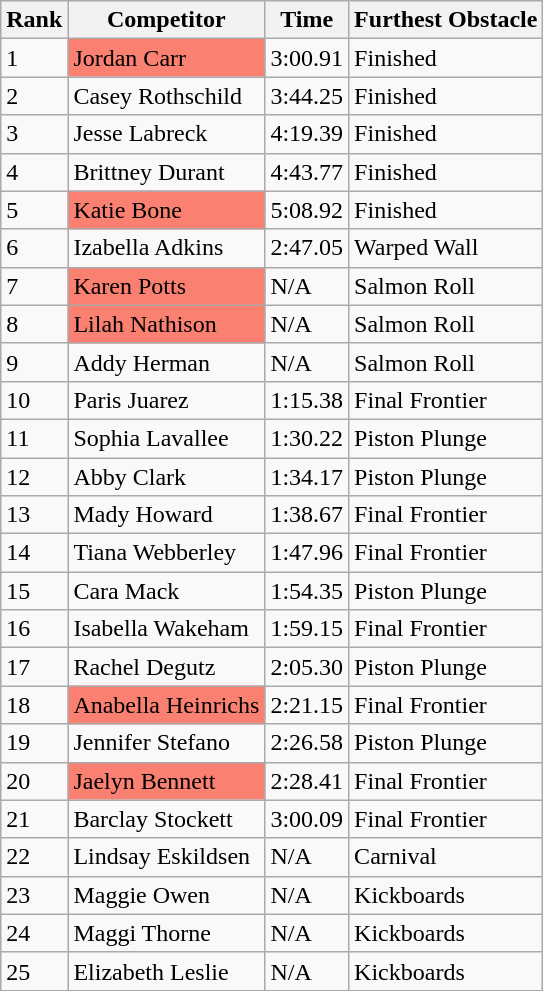<table class="wikitable sortable mw-collapsible mw-collapsed">
<tr>
<th>Rank</th>
<th>Competitor</th>
<th>Time</th>
<th>Furthest Obstacle</th>
</tr>
<tr>
<td>1</td>
<td style="background-color:#FA8072">Jordan Carr</td>
<td>3:00.91</td>
<td>Finished</td>
</tr>
<tr>
<td>2</td>
<td>Casey Rothschild</td>
<td>3:44.25</td>
<td>Finished</td>
</tr>
<tr>
<td>3</td>
<td>Jesse Labreck</td>
<td>4:19.39</td>
<td>Finished</td>
</tr>
<tr>
<td>4</td>
<td>Brittney Durant</td>
<td>4:43.77</td>
<td>Finished</td>
</tr>
<tr>
<td>5</td>
<td style="background-color:#FA8072">Katie Bone</td>
<td>5:08.92</td>
<td>Finished</td>
</tr>
<tr>
<td>6</td>
<td>Izabella Adkins</td>
<td>2:47.05</td>
<td>Warped Wall</td>
</tr>
<tr>
<td>7</td>
<td style="background-color:#FA8072">Karen Potts</td>
<td>N/A</td>
<td>Salmon Roll</td>
</tr>
<tr>
<td>8</td>
<td style="background-color:#FA8072">Lilah Nathison</td>
<td>N/A</td>
<td>Salmon Roll</td>
</tr>
<tr>
<td>9</td>
<td>Addy Herman</td>
<td>N/A</td>
<td>Salmon Roll</td>
</tr>
<tr>
<td>10</td>
<td>Paris Juarez</td>
<td>1:15.38</td>
<td>Final Frontier</td>
</tr>
<tr>
<td>11</td>
<td>Sophia Lavallee</td>
<td>1:30.22</td>
<td>Piston Plunge</td>
</tr>
<tr>
<td>12</td>
<td>Abby Clark</td>
<td>1:34.17</td>
<td>Piston Plunge</td>
</tr>
<tr>
<td>13</td>
<td>Mady Howard</td>
<td>1:38.67</td>
<td>Final Frontier</td>
</tr>
<tr>
<td>14</td>
<td>Tiana Webberley</td>
<td>1:47.96</td>
<td>Final Frontier</td>
</tr>
<tr>
<td>15</td>
<td>Cara Mack</td>
<td>1:54.35</td>
<td>Piston Plunge</td>
</tr>
<tr>
<td>16</td>
<td>Isabella Wakeham</td>
<td>1:59.15</td>
<td>Final Frontier</td>
</tr>
<tr>
<td>17</td>
<td>Rachel Degutz</td>
<td>2:05.30</td>
<td>Piston Plunge</td>
</tr>
<tr>
<td>18</td>
<td style="background-color:#FA8072">Anabella Heinrichs</td>
<td>2:21.15</td>
<td>Final Frontier</td>
</tr>
<tr>
<td>19</td>
<td>Jennifer Stefano</td>
<td>2:26.58</td>
<td>Piston Plunge</td>
</tr>
<tr>
<td>20</td>
<td style="background-color:#FA8072">Jaelyn Bennett</td>
<td>2:28.41</td>
<td>Final Frontier</td>
</tr>
<tr>
<td>21</td>
<td>Barclay Stockett</td>
<td>3:00.09</td>
<td>Final Frontier</td>
</tr>
<tr>
<td>22</td>
<td>Lindsay Eskildsen</td>
<td>N/A</td>
<td>Carnival</td>
</tr>
<tr>
<td>23</td>
<td>Maggie Owen</td>
<td>N/A</td>
<td>Kickboards</td>
</tr>
<tr>
<td>24</td>
<td>Maggi Thorne</td>
<td>N/A</td>
<td>Kickboards</td>
</tr>
<tr>
<td>25</td>
<td>Elizabeth Leslie</td>
<td>N/A</td>
<td>Kickboards</td>
</tr>
</table>
